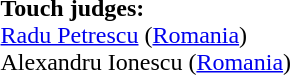<table style="width:100%">
<tr>
<td><br><strong>Touch judges:</strong>
<br><a href='#'>Radu Petrescu</a> (<a href='#'>Romania</a>)
<br>Alexandru Ionescu (<a href='#'>Romania</a>)</td>
</tr>
</table>
